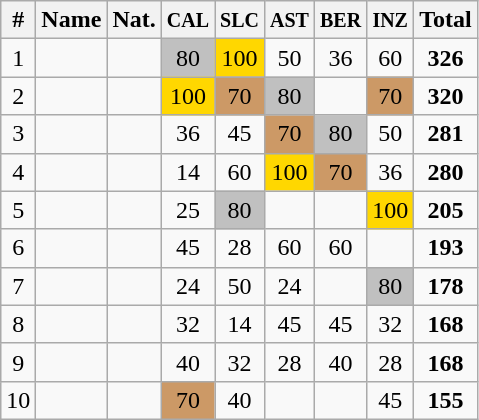<table class="wikitable sortable" style="text-align:center;">
<tr>
<th>#</th>
<th>Name</th>
<th>Nat.</th>
<th><small>CAL</small></th>
<th><small>SLC</small></th>
<th><small>AST</small></th>
<th><small>BER</small></th>
<th><small>INZ</small></th>
<th>Total</th>
</tr>
<tr>
<td>1</td>
<td align=left></td>
<td></td>
<td bgcolor=silver>80</td>
<td bgcolor=gold>100</td>
<td>50</td>
<td>36</td>
<td>60</td>
<td><strong>326</strong></td>
</tr>
<tr>
<td>2</td>
<td align=left></td>
<td></td>
<td bgcolor=gold>100</td>
<td bgcolor=cc9966>70</td>
<td bgcolor=silver>80</td>
<td></td>
<td bgcolor=cc9966>70</td>
<td><strong>320</strong></td>
</tr>
<tr>
<td>3</td>
<td align=left></td>
<td></td>
<td>36</td>
<td>45</td>
<td bgcolor=cc9966>70</td>
<td bgcolor=silver>80</td>
<td>50</td>
<td><strong>281</strong></td>
</tr>
<tr>
<td>4</td>
<td align=left></td>
<td></td>
<td>14</td>
<td>60</td>
<td bgcolor=gold>100</td>
<td bgcolor=cc9966>70</td>
<td>36</td>
<td><strong>280</strong></td>
</tr>
<tr>
<td>5</td>
<td align=left></td>
<td></td>
<td>25</td>
<td bgcolor=silver>80</td>
<td></td>
<td></td>
<td bgcolor=gold>100</td>
<td><strong>205</strong></td>
</tr>
<tr>
<td>6</td>
<td align=left></td>
<td></td>
<td>45</td>
<td>28</td>
<td>60</td>
<td>60</td>
<td></td>
<td><strong>193</strong></td>
</tr>
<tr>
<td>7</td>
<td align=left></td>
<td></td>
<td>24</td>
<td>50</td>
<td>24</td>
<td></td>
<td bgcolor=silver>80</td>
<td><strong>178</strong></td>
</tr>
<tr>
<td>8</td>
<td align=left></td>
<td></td>
<td>32</td>
<td>14</td>
<td>45</td>
<td>45</td>
<td>32</td>
<td><strong>168</strong></td>
</tr>
<tr>
<td>9</td>
<td align=left></td>
<td></td>
<td>40</td>
<td>32</td>
<td>28</td>
<td>40</td>
<td>28</td>
<td><strong>168</strong></td>
</tr>
<tr>
<td>10</td>
<td align=left></td>
<td></td>
<td bgcolor=cc9966>70</td>
<td>40</td>
<td></td>
<td></td>
<td>45</td>
<td><strong>155</strong></td>
</tr>
</table>
